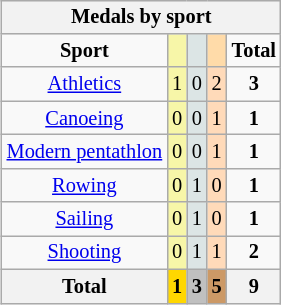<table class=wikitable style="font-size:85%; float:right;text-align:center">
<tr bgcolor=EFEFEF>
<th colspan=7>Medals by sport</th>
</tr>
<tr>
<td><strong>Sport</strong></td>
<td bgcolor=F7F6A8></td>
<td bgcolor=DCE5E5></td>
<td bgcolor=FFDBA9></td>
<td><strong>Total</strong></td>
</tr>
<tr>
<td><a href='#'>Athletics</a></td>
<td bgcolor=F7F6A8>1</td>
<td bgcolor=DCE5E5>0</td>
<td bgcolor=FFDAB9>2</td>
<td><strong>3</strong></td>
</tr>
<tr>
<td><a href='#'>Canoeing</a></td>
<td bgcolor=F7F6A8>0</td>
<td bgcolor=DCE5E5>0</td>
<td bgcolor=FFDAB9>1</td>
<td><strong>1</strong></td>
</tr>
<tr>
<td><a href='#'>Modern pentathlon</a></td>
<td bgcolor=F7F6A8>0</td>
<td bgcolor=DCE5E5>0</td>
<td bgcolor=FFDAB9>1</td>
<td><strong>1</strong></td>
</tr>
<tr>
<td><a href='#'>Rowing</a></td>
<td bgcolor=F7F6A8>0</td>
<td bgcolor=DCE5E5>1</td>
<td bgcolor=FFDAB9>0</td>
<td><strong>1</strong></td>
</tr>
<tr>
<td><a href='#'>Sailing</a></td>
<td bgcolor=F7F6A8>0</td>
<td bgcolor=DCE5E5>1</td>
<td bgcolor=FFDAB9>0</td>
<td><strong>1</strong></td>
</tr>
<tr>
<td><a href='#'>Shooting</a></td>
<td bgcolor=F7F6A8>0</td>
<td bgcolor=DCE5E5>1</td>
<td bgcolor=FFDAB9>1</td>
<td><strong>2</strong></td>
</tr>
<tr>
<th>Total</th>
<th style=background:gold>1</th>
<th style=background:silver>3</th>
<th style=background:#C96>5</th>
<th>9</th>
</tr>
</table>
